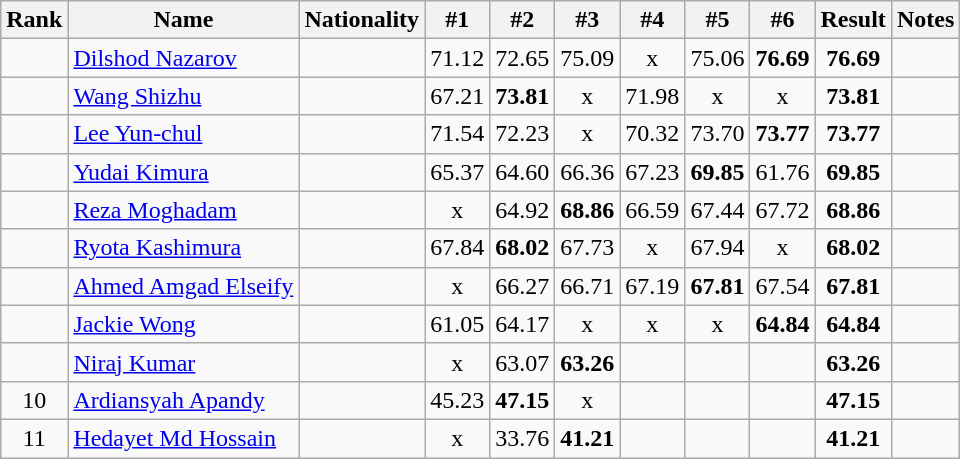<table class="wikitable sortable" style="text-align:center">
<tr>
<th>Rank</th>
<th>Name</th>
<th>Nationality</th>
<th>#1</th>
<th>#2</th>
<th>#3</th>
<th>#4</th>
<th>#5</th>
<th>#6</th>
<th>Result</th>
<th>Notes</th>
</tr>
<tr>
<td></td>
<td align=left><a href='#'>Dilshod Nazarov</a></td>
<td align=left></td>
<td>71.12</td>
<td>72.65</td>
<td>75.09</td>
<td>x</td>
<td>75.06</td>
<td><strong>76.69</strong></td>
<td><strong>76.69</strong></td>
<td></td>
</tr>
<tr>
<td></td>
<td align=left><a href='#'>Wang Shizhu</a></td>
<td align=left></td>
<td>67.21</td>
<td><strong>73.81</strong></td>
<td>x</td>
<td>71.98</td>
<td>x</td>
<td>x</td>
<td><strong>73.81</strong></td>
<td></td>
</tr>
<tr>
<td></td>
<td align=left><a href='#'>Lee Yun-chul</a></td>
<td align=left></td>
<td>71.54</td>
<td>72.23</td>
<td>x</td>
<td>70.32</td>
<td>73.70</td>
<td><strong>73.77</strong></td>
<td><strong>73.77</strong></td>
<td></td>
</tr>
<tr>
<td></td>
<td align=left><a href='#'>Yudai Kimura</a></td>
<td align=left></td>
<td>65.37</td>
<td>64.60</td>
<td>66.36</td>
<td>67.23</td>
<td><strong>69.85</strong></td>
<td>61.76</td>
<td><strong>69.85</strong></td>
<td></td>
</tr>
<tr>
<td></td>
<td align=left><a href='#'>Reza Moghadam</a></td>
<td align=left></td>
<td>x</td>
<td>64.92</td>
<td><strong>68.86</strong></td>
<td>66.59</td>
<td>67.44</td>
<td>67.72</td>
<td><strong>68.86</strong></td>
<td></td>
</tr>
<tr>
<td></td>
<td align=left><a href='#'>Ryota Kashimura</a></td>
<td align=left></td>
<td>67.84</td>
<td><strong>68.02</strong></td>
<td>67.73</td>
<td>x</td>
<td>67.94</td>
<td>x</td>
<td><strong>68.02</strong></td>
<td></td>
</tr>
<tr>
<td></td>
<td align=left><a href='#'>Ahmed Amgad Elseify</a></td>
<td align=left></td>
<td>x</td>
<td>66.27</td>
<td>66.71</td>
<td>67.19</td>
<td><strong>67.81</strong></td>
<td>67.54</td>
<td><strong>67.81</strong></td>
<td></td>
</tr>
<tr>
<td></td>
<td align=left><a href='#'>Jackie Wong</a></td>
<td align=left></td>
<td>61.05</td>
<td>64.17</td>
<td>x</td>
<td>x</td>
<td>x</td>
<td><strong>64.84</strong></td>
<td><strong>64.84</strong></td>
<td></td>
</tr>
<tr>
<td></td>
<td align=left><a href='#'>Niraj Kumar</a></td>
<td align=left></td>
<td>x</td>
<td>63.07</td>
<td><strong>63.26</strong></td>
<td></td>
<td></td>
<td></td>
<td><strong>63.26</strong></td>
<td></td>
</tr>
<tr>
<td>10</td>
<td align=left><a href='#'>Ardiansyah Apandy</a></td>
<td align=left></td>
<td>45.23</td>
<td><strong>47.15</strong></td>
<td>x</td>
<td></td>
<td></td>
<td></td>
<td><strong>47.15</strong></td>
<td></td>
</tr>
<tr>
<td>11</td>
<td align=left><a href='#'>Hedayet Md Hossain</a></td>
<td align=left></td>
<td>x</td>
<td>33.76</td>
<td><strong>41.21</strong></td>
<td></td>
<td></td>
<td></td>
<td><strong>41.21</strong></td>
<td></td>
</tr>
</table>
